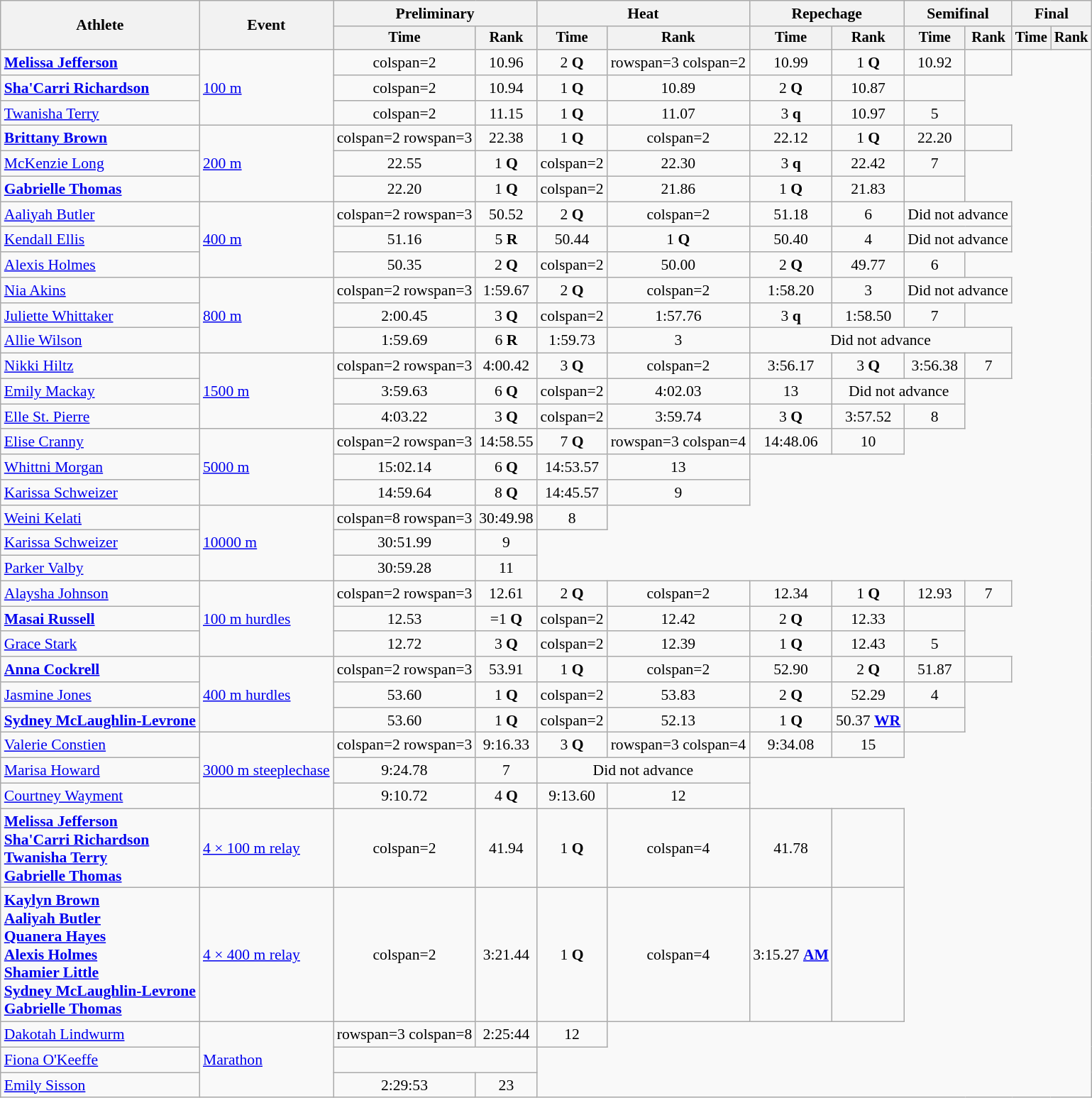<table class=wikitable style=font-size:90%;text-align:center>
<tr>
<th rowspan=2>Athlete</th>
<th rowspan=2>Event</th>
<th colspan=2>Preliminary</th>
<th colspan=2>Heat</th>
<th colspan=2>Repechage</th>
<th colspan=2>Semifinal</th>
<th colspan=2>Final</th>
</tr>
<tr style=font-size:95%>
<th>Time</th>
<th>Rank</th>
<th>Time</th>
<th>Rank</th>
<th>Time</th>
<th>Rank</th>
<th>Time</th>
<th>Rank</th>
<th>Time</th>
<th>Rank</th>
</tr>
<tr>
<td align=left><strong><a href='#'>Melissa Jefferson</a></strong></td>
<td align=left rowspan=3><a href='#'>100 m</a></td>
<td>colspan=2 </td>
<td>10.96</td>
<td>2 <strong>Q</strong></td>
<td>rowspan=3 colspan=2 </td>
<td>10.99</td>
<td>1 <strong>Q</strong></td>
<td>10.92</td>
<td></td>
</tr>
<tr>
<td align=left><strong><a href='#'>Sha'Carri Richardson</a></strong></td>
<td>colspan=2 </td>
<td>10.94</td>
<td>1 <strong>Q</strong></td>
<td>10.89</td>
<td>2 <strong>Q</strong></td>
<td>10.87</td>
<td></td>
</tr>
<tr>
<td align=left><a href='#'>Twanisha Terry</a></td>
<td>colspan=2 </td>
<td>11.15</td>
<td>1 <strong>Q</strong></td>
<td>11.07</td>
<td>3 <strong>q</strong></td>
<td>10.97</td>
<td>5</td>
</tr>
<tr>
<td align=left><strong><a href='#'>Brittany Brown</a></strong></td>
<td align=left rowspan=3><a href='#'>200 m</a></td>
<td>colspan=2 rowspan=3 </td>
<td>22.38</td>
<td>1 <strong>Q</strong></td>
<td>colspan=2 </td>
<td>22.12</td>
<td>1 <strong>Q</strong></td>
<td>22.20</td>
<td></td>
</tr>
<tr>
<td align=left><a href='#'>McKenzie Long</a></td>
<td>22.55</td>
<td>1 <strong>Q</strong></td>
<td>colspan=2 </td>
<td>22.30</td>
<td>3 <strong>q</strong></td>
<td>22.42</td>
<td>7</td>
</tr>
<tr>
<td align=left><strong><a href='#'>Gabrielle Thomas</a></strong></td>
<td>22.20</td>
<td>1 <strong>Q</strong></td>
<td>colspan=2 </td>
<td>21.86</td>
<td>1 <strong>Q</strong></td>
<td>21.83</td>
<td></td>
</tr>
<tr>
<td align=left><a href='#'>Aaliyah Butler</a></td>
<td align=left rowspan=3><a href='#'>400 m</a></td>
<td>colspan=2 rowspan=3 </td>
<td>50.52</td>
<td>2 <strong>Q</strong></td>
<td>colspan=2 </td>
<td>51.18</td>
<td>6</td>
<td colspan=2>Did not advance</td>
</tr>
<tr>
<td align=left><a href='#'>Kendall Ellis</a></td>
<td>51.16</td>
<td>5 <strong>R</strong></td>
<td>50.44</td>
<td>1 <strong>Q</strong></td>
<td>50.40</td>
<td>4</td>
<td colspan=2>Did not advance</td>
</tr>
<tr>
<td align=left><a href='#'>Alexis Holmes</a></td>
<td>50.35</td>
<td>2 <strong>Q</strong></td>
<td>colspan=2 </td>
<td>50.00</td>
<td>2 <strong>Q</strong></td>
<td>49.77</td>
<td>6</td>
</tr>
<tr>
<td align=left><a href='#'>Nia Akins</a></td>
<td align=left rowspan=3><a href='#'>800 m</a></td>
<td>colspan=2 rowspan=3 </td>
<td>1:59.67</td>
<td>2 <strong>Q</strong></td>
<td>colspan=2 </td>
<td>1:58.20</td>
<td>3</td>
<td colspan=2>Did not advance</td>
</tr>
<tr>
<td align=left><a href='#'>Juliette Whittaker</a></td>
<td>2:00.45</td>
<td>3 <strong>Q</strong></td>
<td>colspan=2 </td>
<td>1:57.76</td>
<td>3 <strong>q</strong></td>
<td>1:58.50</td>
<td>7</td>
</tr>
<tr>
<td align=left><a href='#'>Allie Wilson</a></td>
<td>1:59.69</td>
<td>6 <strong>R</strong></td>
<td>1:59.73</td>
<td>3</td>
<td colspan=4>Did not advance</td>
</tr>
<tr>
<td align=left><a href='#'>Nikki Hiltz</a></td>
<td align=left rowspan=3><a href='#'>1500 m</a></td>
<td>colspan=2 rowspan=3 </td>
<td>4:00.42</td>
<td>3 <strong>Q</strong></td>
<td>colspan=2 </td>
<td>3:56.17</td>
<td>3 <strong>Q</strong></td>
<td>3:56.38</td>
<td>7</td>
</tr>
<tr>
<td align=left><a href='#'>Emily Mackay</a></td>
<td>3:59.63</td>
<td>6 <strong>Q</strong></td>
<td>colspan=2 </td>
<td>4:02.03</td>
<td>13</td>
<td colspan=2>Did not advance</td>
</tr>
<tr>
<td align=left><a href='#'>Elle St. Pierre</a></td>
<td>4:03.22</td>
<td>3 <strong>Q</strong></td>
<td>colspan=2 </td>
<td>3:59.74</td>
<td>3 <strong>Q</strong></td>
<td>3:57.52</td>
<td>8</td>
</tr>
<tr>
<td align=left><a href='#'>Elise Cranny</a></td>
<td align=left rowspan=3><a href='#'>5000 m</a></td>
<td>colspan=2 rowspan=3 </td>
<td>14:58.55</td>
<td>7 <strong>Q</strong></td>
<td>rowspan=3 colspan=4 </td>
<td>14:48.06</td>
<td>10</td>
</tr>
<tr>
<td align=left><a href='#'>Whittni Morgan</a></td>
<td>15:02.14</td>
<td>6 <strong>Q</strong></td>
<td>14:53.57</td>
<td>13</td>
</tr>
<tr>
<td align=left><a href='#'>Karissa Schweizer</a></td>
<td>14:59.64</td>
<td>8 <strong>Q</strong></td>
<td>14:45.57</td>
<td>9</td>
</tr>
<tr>
<td align=left><a href='#'>Weini Kelati</a></td>
<td align=left rowspan=3><a href='#'>10000 m</a></td>
<td>colspan=8 rowspan=3 </td>
<td>30:49.98</td>
<td>8</td>
</tr>
<tr>
<td align=left><a href='#'>Karissa Schweizer</a></td>
<td>30:51.99</td>
<td>9</td>
</tr>
<tr>
<td align=left><a href='#'>Parker Valby</a></td>
<td>30:59.28</td>
<td>11</td>
</tr>
<tr>
<td align=left><a href='#'>Alaysha Johnson</a></td>
<td align=left rowspan=3><a href='#'>100 m hurdles</a></td>
<td>colspan=2 rowspan=3 </td>
<td>12.61</td>
<td>2 <strong>Q</strong></td>
<td>colspan=2 </td>
<td>12.34</td>
<td>1 <strong>Q</strong></td>
<td>12.93</td>
<td>7</td>
</tr>
<tr>
<td align=left><strong><a href='#'>Masai Russell</a></strong></td>
<td>12.53</td>
<td>=1 <strong>Q</strong></td>
<td>colspan=2 </td>
<td>12.42</td>
<td>2 <strong>Q</strong></td>
<td>12.33</td>
<td></td>
</tr>
<tr>
<td align=left><a href='#'>Grace Stark</a></td>
<td>12.72</td>
<td>3 <strong>Q</strong></td>
<td>colspan=2 </td>
<td>12.39</td>
<td>1 <strong>Q</strong></td>
<td>12.43</td>
<td>5</td>
</tr>
<tr>
<td align=left><strong><a href='#'>Anna Cockrell</a></strong></td>
<td align=left rowspan=3><a href='#'>400 m hurdles</a></td>
<td>colspan=2 rowspan=3 </td>
<td>53.91</td>
<td>1 <strong>Q</strong></td>
<td>colspan=2 </td>
<td>52.90</td>
<td>2 <strong>Q</strong></td>
<td>51.87</td>
<td></td>
</tr>
<tr>
<td align=left><a href='#'>Jasmine Jones</a></td>
<td>53.60</td>
<td>1 <strong>Q</strong></td>
<td>colspan=2 </td>
<td>53.83</td>
<td>2 <strong>Q</strong></td>
<td>52.29</td>
<td>4</td>
</tr>
<tr>
<td align=left><strong><a href='#'>Sydney McLaughlin-Levrone</a></strong></td>
<td>53.60</td>
<td>1 <strong>Q</strong></td>
<td>colspan=2 </td>
<td>52.13</td>
<td>1 <strong>Q</strong></td>
<td>50.37 <strong><a href='#'>WR</a></strong></td>
<td></td>
</tr>
<tr>
<td align=left><a href='#'>Valerie Constien</a></td>
<td align=left rowspan=3><a href='#'>3000 m steeplechase</a></td>
<td>colspan=2 rowspan=3 </td>
<td>9:16.33</td>
<td>3 <strong>Q</strong></td>
<td>rowspan=3 colspan=4 </td>
<td>9:34.08</td>
<td>15</td>
</tr>
<tr>
<td align=left><a href='#'>Marisa Howard</a></td>
<td>9:24.78</td>
<td>7</td>
<td colspan=2>Did not advance</td>
</tr>
<tr>
<td align=left><a href='#'>Courtney Wayment</a></td>
<td>9:10.72</td>
<td>4 <strong>Q</strong></td>
<td>9:13.60</td>
<td>12</td>
</tr>
<tr>
<td align=left><strong><a href='#'>Melissa Jefferson</a><br><a href='#'>Sha'Carri Richardson</a><br><a href='#'>Twanisha Terry</a><br><a href='#'>Gabrielle Thomas</a></strong></td>
<td align=left><a href='#'>4 × 100 m relay</a></td>
<td>colspan=2 </td>
<td>41.94</td>
<td>1 <strong>Q</strong></td>
<td>colspan=4 </td>
<td>41.78</td>
<td></td>
</tr>
<tr>
<td align=left><strong><a href='#'>Kaylyn Brown</a></strong><strong><br><a href='#'>Aaliyah Butler</a></strong><strong><br><a href='#'>Quanera Hayes</a></strong><strong><br><a href='#'>Alexis Holmes</a><br><a href='#'>Shamier Little</a><br><a href='#'>Sydney McLaughlin-Levrone</a><br><a href='#'>Gabrielle Thomas</a></strong></td>
<td align=left><a href='#'>4 × 400 m relay</a></td>
<td>colspan=2 </td>
<td>3:21.44</td>
<td>1 <strong>Q</strong></td>
<td>colspan=4 </td>
<td>3:15.27 <strong><a href='#'>AM</a></strong></td>
<td></td>
</tr>
<tr>
<td align=left><a href='#'>Dakotah Lindwurm</a></td>
<td align=left rowspan=3><a href='#'>Marathon</a></td>
<td>rowspan=3 colspan=8 </td>
<td>2:25:44</td>
<td>12</td>
</tr>
<tr>
<td align=left><a href='#'>Fiona O'Keeffe</a></td>
<td colspan=2></td>
</tr>
<tr>
<td align=left><a href='#'>Emily Sisson</a></td>
<td>2:29:53</td>
<td>23</td>
</tr>
</table>
